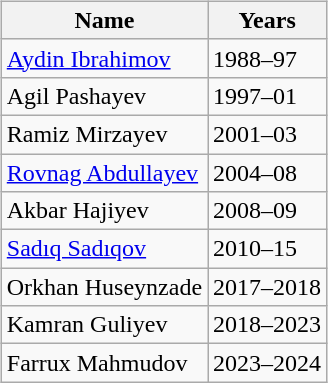<table>
<tr>
<td width="10"> </td>
<td valign="top"><br><table class="wikitable" style="text-align: center">
<tr>
<th>Name</th>
<th>Years</th>
</tr>
<tr>
<td align=left>  <a href='#'>Aydin Ibrahimov</a></td>
<td align=left>1988–97</td>
</tr>
<tr>
<td align=left> Agil Pashayev</td>
<td align=left>1997–01</td>
</tr>
<tr>
<td align=left> Ramiz Mirzayev</td>
<td align=left>2001–03</td>
</tr>
<tr>
<td align=left> <a href='#'>Rovnag Abdullayev</a></td>
<td align=left>2004–08</td>
</tr>
<tr>
<td align=left> Akbar Hajiyev</td>
<td align=left>2008–09</td>
</tr>
<tr>
<td align=left> <a href='#'>Sadıq Sadıqov</a></td>
<td align=left>2010–15</td>
</tr>
<tr>
<td align=left> Orkhan Huseynzade</td>
<td align=left>2017–2018</td>
</tr>
<tr>
<td align=left> Kamran Guliyev</td>
<td align=left>2018–2023</td>
</tr>
<tr>
<td align=left> Farrux Mahmudov</td>
<td align=left>2023–2024</td>
</tr>
</table>
</td>
</tr>
</table>
